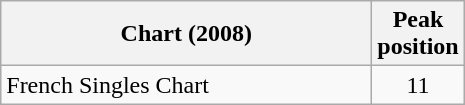<table class="wikitable">
<tr>
<th width="240">Chart (2008)</th>
<th>Peak<br>position </th>
</tr>
<tr>
<td align="left">French Singles Chart</td>
<td align="center">11</td>
</tr>
</table>
